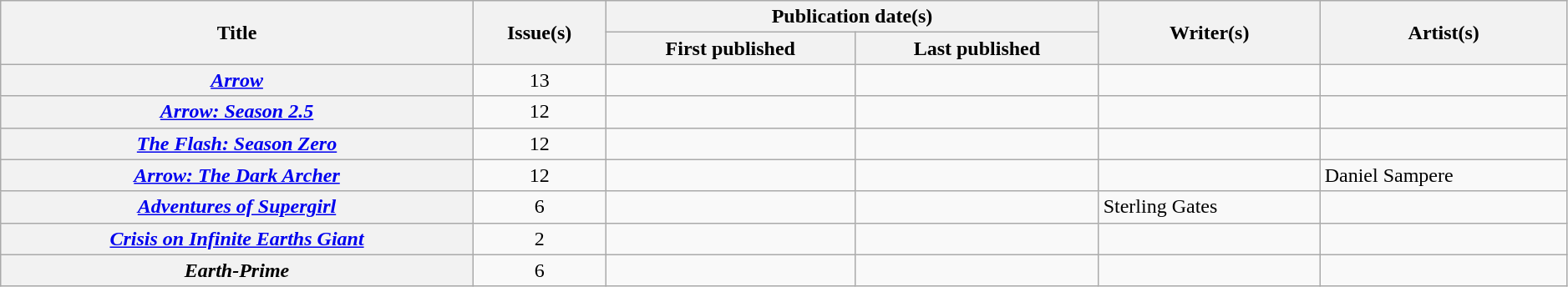<table class="wikitable plainrowheaders"  style="text-align:left; width:99%;">
<tr>
<th scope="col" rowspan="2">Title</th>
<th scope="col" rowspan="2">Issue(s)</th>
<th scope="col" colspan="2">Publication date(s)</th>
<th scope="col" rowspan="2">Writer(s)</th>
<th scope="col" rowspan="2">Artist(s)</th>
</tr>
<tr>
<th scope="col">First published</th>
<th scope="col">Last published</th>
</tr>
<tr>
<th scope="row"><em><a href='#'>Arrow</a></em></th>
<td style="text-align:center">13</td>
<td></td>
<td></td>
<td></td>
<td></td>
</tr>
<tr>
<th scope="row"><em><a href='#'>Arrow: Season 2.5</a></em></th>
<td style="text-align:center">12</td>
<td></td>
<td></td>
<td></td>
<td></td>
</tr>
<tr>
<th scope="row"><em><a href='#'>The Flash: Season Zero</a></em></th>
<td style="text-align:center">12</td>
<td></td>
<td></td>
<td></td>
<td></td>
</tr>
<tr>
<th scope="row"><em><a href='#'>Arrow: The Dark Archer</a></em></th>
<td style="text-align:center">12</td>
<td></td>
<td></td>
<td></td>
<td>Daniel Sampere</td>
</tr>
<tr>
<th scope="row"><em><a href='#'>Adventures of Supergirl</a></em></th>
<td style="text-align:center">6</td>
<td></td>
<td></td>
<td>Sterling Gates</td>
<td></td>
</tr>
<tr>
<th scope="row"><em><a href='#'>Crisis on Infinite Earths Giant</a></em></th>
<td style="text-align:center">2</td>
<td></td>
<td></td>
<td></td>
<td></td>
</tr>
<tr>
<th scope="row"><em>Earth-Prime</em></th>
<td style="text-align:center">6</td>
<td></td>
<td></td>
<td></td>
<td></td>
</tr>
</table>
